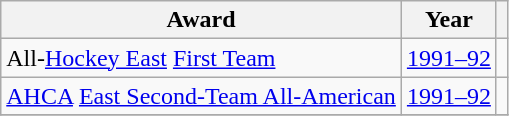<table class="wikitable">
<tr>
<th>Award</th>
<th>Year</th>
<th></th>
</tr>
<tr>
<td>All-<a href='#'>Hockey East</a> <a href='#'>First Team</a></td>
<td><a href='#'>1991–92</a></td>
<td></td>
</tr>
<tr>
<td><a href='#'>AHCA</a> <a href='#'>East Second-Team All-American</a></td>
<td><a href='#'>1991–92</a></td>
<td></td>
</tr>
<tr>
</tr>
</table>
